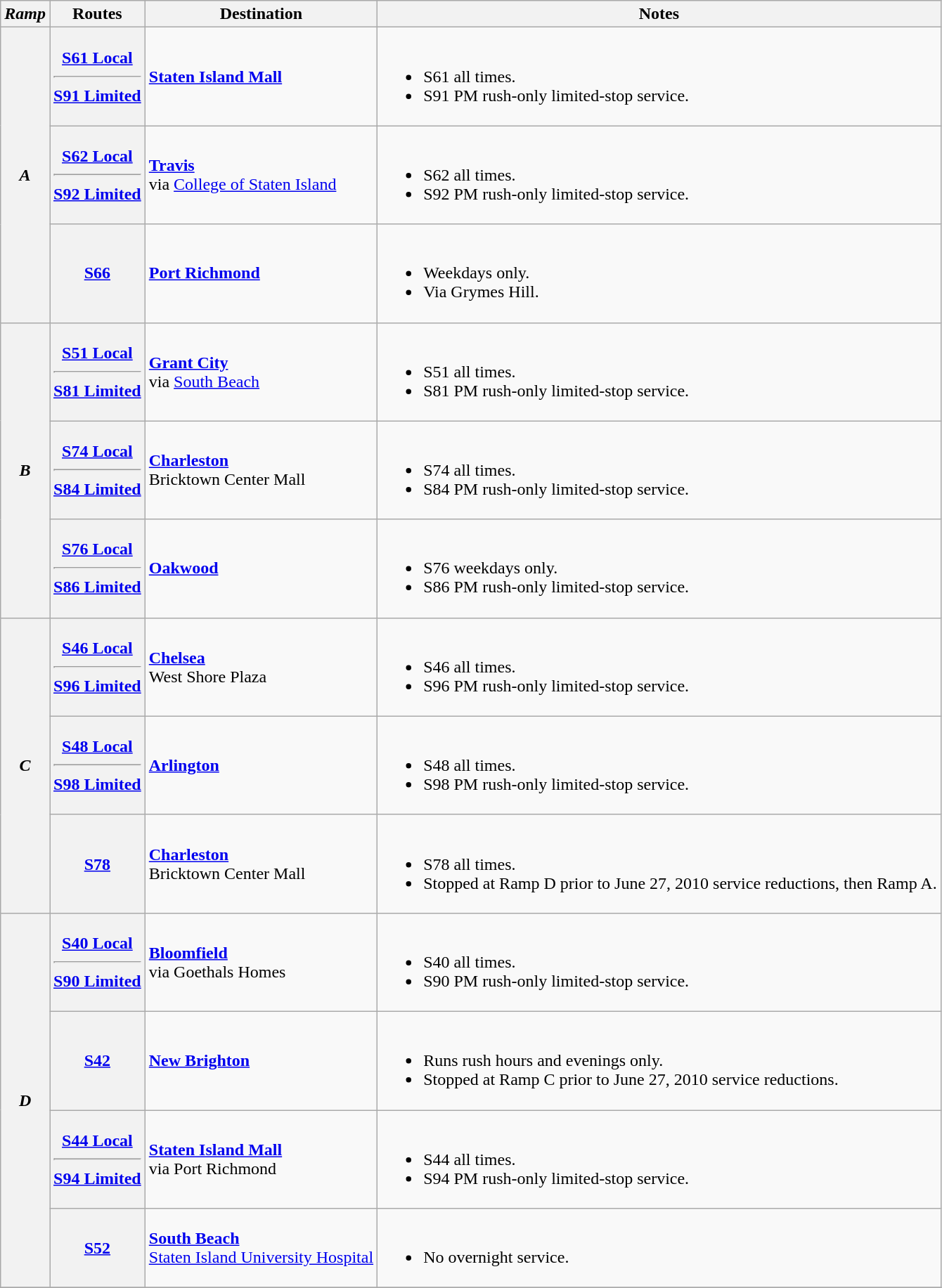<table class=wikitable style="font-size: 100%;" |>
<tr>
<th><em>Ramp</em></th>
<th>Routes</th>
<th>Destination</th>
<th>Notes</th>
</tr>
<tr>
<th rowspan=3><em>A</em></th>
<th><a href='#'>S61 Local</a><hr><a href='#'>S91 Limited</a></th>
<td><strong><a href='#'>Staten Island Mall</a></strong></td>
<td><br><ul><li>S61 all times.</li><li>S91 PM rush-only limited-stop service.</li></ul></td>
</tr>
<tr>
<th><a href='#'>S62 Local</a><hr><a href='#'>S92 Limited</a></th>
<td><strong><a href='#'>Travis</a></strong> <br>via <a href='#'>College of Staten Island</a></td>
<td><br><ul><li>S62 all times.</li><li>S92 PM rush-only limited-stop service.</li></ul></td>
</tr>
<tr>
<th><a href='#'>S66</a></th>
<td><strong><a href='#'>Port Richmond</a></strong></td>
<td><br><ul><li>Weekdays only.</li><li>Via Grymes Hill.</li></ul></td>
</tr>
<tr>
<th rowspan=3><em>B</em></th>
<th><a href='#'>S51 Local</a><hr><a href='#'>S81 Limited</a></th>
<td><strong><a href='#'>Grant City</a></strong><br>via <a href='#'>South Beach</a></td>
<td><br><ul><li>S51 all times.</li><li>S81 PM rush-only limited-stop service.</li></ul></td>
</tr>
<tr>
<th><a href='#'>S74 Local</a><hr><a href='#'>S84 Limited</a></th>
<td><strong><a href='#'>Charleston</a></strong><br>Bricktown Center Mall</td>
<td><br><ul><li>S74 all times.</li><li>S84 PM rush-only limited-stop service.</li></ul></td>
</tr>
<tr>
<th><a href='#'>S76 Local</a><hr><a href='#'>S86 Limited</a></th>
<td><strong><a href='#'>Oakwood</a></strong></td>
<td><br><ul><li>S76 weekdays only.</li><li>S86 PM rush-only limited-stop service.</li></ul></td>
</tr>
<tr>
<th rowspan=3><em>C</em></th>
<th><a href='#'>S46 Local</a><hr><a href='#'>S96 Limited</a></th>
<td><strong><a href='#'>Chelsea</a></strong><br>West Shore Plaza</td>
<td><br><ul><li>S46 all times.</li><li>S96 PM rush-only limited-stop service.</li></ul></td>
</tr>
<tr>
<th><a href='#'>S48 Local</a><hr><a href='#'>S98 Limited</a></th>
<td><strong><a href='#'>Arlington</a></strong></td>
<td><br><ul><li>S48 all times.</li><li>S98 PM rush-only limited-stop service.</li></ul></td>
</tr>
<tr>
<th><a href='#'>S78</a></th>
<td><strong><a href='#'>Charleston</a></strong><br>Bricktown Center Mall</td>
<td><br><ul><li>S78 all times.</li><li>Stopped at Ramp D prior to June 27, 2010 service reductions, then Ramp A.</li></ul></td>
</tr>
<tr>
<th rowspan=4><em>D</em></th>
<th><a href='#'>S40 Local</a><hr><a href='#'>S90 Limited</a></th>
<td><strong><a href='#'>Bloomfield</a></strong><br>via Goethals Homes</td>
<td><br><ul><li>S40 all times.</li><li>S90 PM rush-only limited-stop service.</li></ul></td>
</tr>
<tr>
<th><a href='#'>S42</a></th>
<td><strong><a href='#'>New Brighton</a></strong></td>
<td><br><ul><li>Runs rush hours and evenings only.</li><li>Stopped at Ramp C prior to June 27, 2010 service reductions.</li></ul></td>
</tr>
<tr>
<th><a href='#'>S44 Local</a><hr><a href='#'>S94 Limited</a></th>
<td><strong><a href='#'>Staten Island Mall</a></strong><br>via Port Richmond</td>
<td><br><ul><li>S44 all times.</li><li>S94 PM rush-only limited-stop service.</li></ul></td>
</tr>
<tr>
<th><a href='#'>S52</a></th>
<td><strong><a href='#'>South Beach</a></strong><br><a href='#'>Staten Island University Hospital</a></td>
<td><br><ul><li>No overnight service.</li></ul></td>
</tr>
<tr>
</tr>
</table>
